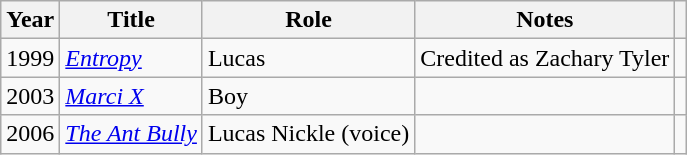<table class="wikitable sortable">
<tr>
<th>Year</th>
<th>Title</th>
<th>Role</th>
<th>Notes</th>
<th></th>
</tr>
<tr>
<td>1999</td>
<td><em><a href='#'>Entropy</a></em></td>
<td>Lucas</td>
<td>Credited as Zachary Tyler</td>
<td></td>
</tr>
<tr>
<td>2003</td>
<td><em><a href='#'>Marci X</a></em></td>
<td>Boy</td>
<td></td>
<td></td>
</tr>
<tr>
<td>2006</td>
<td><em><a href='#'>The Ant Bully</a></em></td>
<td>Lucas Nickle (voice)</td>
<td></td>
<td></td>
</tr>
</table>
